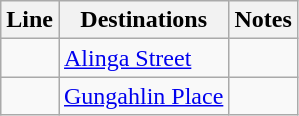<table class="wikitable" style="float: none; margin: 0.5em; ">
<tr>
<th>Line</th>
<th>Destinations</th>
<th>Notes</th>
</tr>
<tr>
<td></td>
<td><a href='#'>Alinga Street</a></td>
<td></td>
</tr>
<tr>
<td></td>
<td><a href='#'>Gungahlin Place</a></td>
<td></td>
</tr>
</table>
